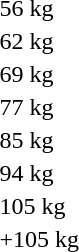<table>
<tr>
<td>56 kg</td>
<td></td>
<td></td>
<td></td>
</tr>
<tr>
<td>62 kg</td>
<td></td>
<td></td>
<td></td>
</tr>
<tr>
<td>69 kg</td>
<td></td>
<td></td>
<td></td>
</tr>
<tr>
<td>77 kg</td>
<td></td>
<td></td>
<td></td>
</tr>
<tr>
<td>85 kg</td>
<td></td>
<td></td>
<td></td>
</tr>
<tr>
<td>94 kg</td>
<td></td>
<td></td>
<td></td>
</tr>
<tr>
<td>105 kg</td>
<td></td>
<td></td>
<td></td>
</tr>
<tr>
<td>+105 kg</td>
<td></td>
<td></td>
<td></td>
</tr>
</table>
